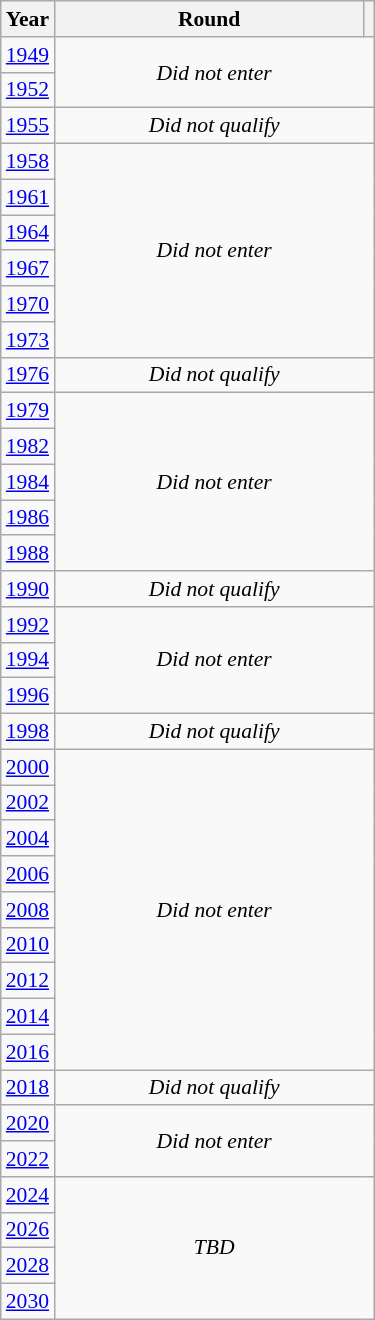<table class="wikitable" style="text-align: center; font-size:90%">
<tr>
<th>Year</th>
<th style="width:200px">Round</th>
<th></th>
</tr>
<tr>
<td><a href='#'>1949</a></td>
<td colspan="2" rowspan="2"><em>Did not enter</em></td>
</tr>
<tr>
<td><a href='#'>1952</a></td>
</tr>
<tr>
<td><a href='#'>1955</a></td>
<td colspan="2"><em>Did not qualify</em></td>
</tr>
<tr>
<td><a href='#'>1958</a></td>
<td colspan="2" rowspan="6"><em>Did not enter</em></td>
</tr>
<tr>
<td><a href='#'>1961</a></td>
</tr>
<tr>
<td><a href='#'>1964</a></td>
</tr>
<tr>
<td><a href='#'>1967</a></td>
</tr>
<tr>
<td><a href='#'>1970</a></td>
</tr>
<tr>
<td><a href='#'>1973</a></td>
</tr>
<tr>
<td><a href='#'>1976</a></td>
<td colspan="2"><em>Did not qualify</em></td>
</tr>
<tr>
<td><a href='#'>1979</a></td>
<td colspan="2" rowspan="5"><em>Did not enter</em></td>
</tr>
<tr>
<td><a href='#'>1982</a></td>
</tr>
<tr>
<td><a href='#'>1984</a></td>
</tr>
<tr>
<td><a href='#'>1986</a></td>
</tr>
<tr>
<td><a href='#'>1988</a></td>
</tr>
<tr>
<td><a href='#'>1990</a></td>
<td colspan="2"><em>Did not qualify</em></td>
</tr>
<tr>
<td><a href='#'>1992</a></td>
<td colspan="2" rowspan="3"><em>Did not enter</em></td>
</tr>
<tr>
<td><a href='#'>1994</a></td>
</tr>
<tr>
<td><a href='#'>1996</a></td>
</tr>
<tr>
<td><a href='#'>1998</a></td>
<td colspan="2"><em>Did not qualify</em></td>
</tr>
<tr>
<td><a href='#'>2000</a></td>
<td colspan="2" rowspan="9"><em>Did not enter</em></td>
</tr>
<tr>
<td><a href='#'>2002</a></td>
</tr>
<tr>
<td><a href='#'>2004</a></td>
</tr>
<tr>
<td><a href='#'>2006</a></td>
</tr>
<tr>
<td><a href='#'>2008</a></td>
</tr>
<tr>
<td><a href='#'>2010</a></td>
</tr>
<tr>
<td><a href='#'>2012</a></td>
</tr>
<tr>
<td><a href='#'>2014</a></td>
</tr>
<tr>
<td><a href='#'>2016</a></td>
</tr>
<tr>
<td><a href='#'>2018</a></td>
<td colspan="2"><em>Did not qualify</em></td>
</tr>
<tr>
<td><a href='#'>2020</a></td>
<td colspan="2" rowspan="2"><em>Did not enter</em></td>
</tr>
<tr>
<td><a href='#'>2022</a></td>
</tr>
<tr>
<td><a href='#'>2024</a></td>
<td colspan="2" rowspan="4"><em>TBD</em></td>
</tr>
<tr>
<td><a href='#'>2026</a></td>
</tr>
<tr>
<td><a href='#'>2028</a></td>
</tr>
<tr>
<td><a href='#'>2030</a></td>
</tr>
</table>
